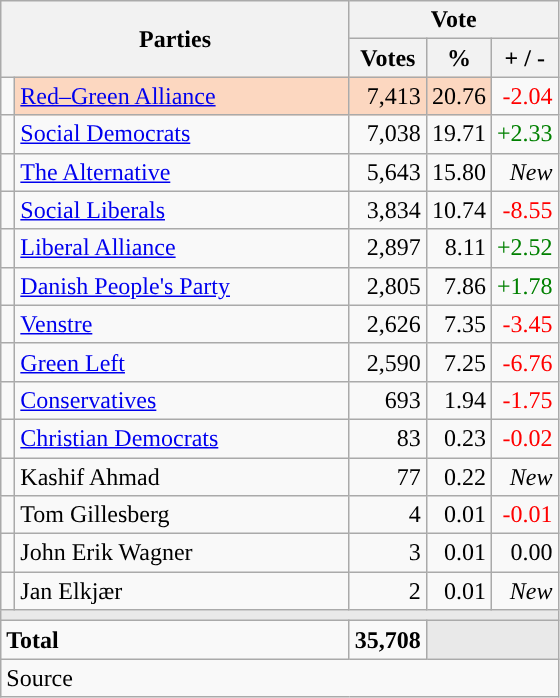<table class="wikitable" style="text-align:right;">
<tr>
<th style="text-align:centre;" rowspan="2" colspan="2" width="225">Parties</th>
<th colspan="3">Vote</th>
</tr>
<tr>
<th width="15">Votes</th>
<th width="15">%</th>
<th width="15">+ / -</th>
</tr>
<tr>
<td width="2" style="color:inherit;background:"></td>
<td bgcolor=#fcd7c0  align="left"><a href='#'>Red–Green Alliance</a></td>
<td bgcolor=#fcd7c0>7,413</td>
<td bgcolor=#fcd7c0>20.76</td>
<td style=color:red;>-2.04</td>
</tr>
<tr>
<td width="2" style="color:inherit;background:"></td>
<td align="left"><a href='#'>Social Democrats</a></td>
<td>7,038</td>
<td>19.71</td>
<td style=color:green;>+2.33</td>
</tr>
<tr>
<td width="2" style="color:inherit;background:"></td>
<td align="left"><a href='#'>The Alternative</a></td>
<td>5,643</td>
<td>15.80</td>
<td><em>New</em></td>
</tr>
<tr>
<td width="2" style="color:inherit;background:"></td>
<td align="left"><a href='#'>Social Liberals</a></td>
<td>3,834</td>
<td>10.74</td>
<td style=color:red;>-8.55</td>
</tr>
<tr>
<td width="2" style="color:inherit;background:"></td>
<td align="left"><a href='#'>Liberal Alliance</a></td>
<td>2,897</td>
<td>8.11</td>
<td style=color:green;>+2.52</td>
</tr>
<tr>
<td width="2" style="color:inherit;background:"></td>
<td align="left"><a href='#'>Danish People's Party</a></td>
<td>2,805</td>
<td>7.86</td>
<td style=color:green;>+1.78</td>
</tr>
<tr>
<td width="2" style="color:inherit;background:"></td>
<td align="left"><a href='#'>Venstre</a></td>
<td>2,626</td>
<td>7.35</td>
<td style=color:red;>-3.45</td>
</tr>
<tr>
<td width="2" style="color:inherit;background:"></td>
<td align="left"><a href='#'>Green Left</a></td>
<td>2,590</td>
<td>7.25</td>
<td style=color:red;>-6.76</td>
</tr>
<tr>
<td width="2" style="color:inherit;background:"></td>
<td align="left"><a href='#'>Conservatives</a></td>
<td>693</td>
<td>1.94</td>
<td style=color:red;>-1.75</td>
</tr>
<tr>
<td width="2" style="color:inherit;background:"></td>
<td align="left"><a href='#'>Christian Democrats</a></td>
<td>83</td>
<td>0.23</td>
<td style=color:red;>-0.02</td>
</tr>
<tr>
<td width="2" style="color:inherit;background:"></td>
<td align="left">Kashif Ahmad</td>
<td>77</td>
<td>0.22</td>
<td><em>New</em></td>
</tr>
<tr>
<td width="2" style="color:inherit;background:"></td>
<td align="left">Tom Gillesberg</td>
<td>4</td>
<td>0.01</td>
<td style=color:red;>-0.01</td>
</tr>
<tr>
<td width="2" style="color:inherit;background:"></td>
<td align="left">John Erik Wagner</td>
<td>3</td>
<td>0.01</td>
<td>0.00</td>
</tr>
<tr>
<td width="2" style="color:inherit;background:"></td>
<td align="left">Jan Elkjær</td>
<td>2</td>
<td>0.01</td>
<td><em>New</em></td>
</tr>
<tr>
<td colspan="7" bgcolor="#E9E9E9"></td>
</tr>
<tr>
<td align="left" colspan="2"><strong>Total</strong></td>
<td><strong>35,708</strong></td>
<td bgcolor="#E9E9E9" colspan="2"></td>
</tr>
<tr>
<td align="left" colspan="6">Source</td>
</tr>
</table>
